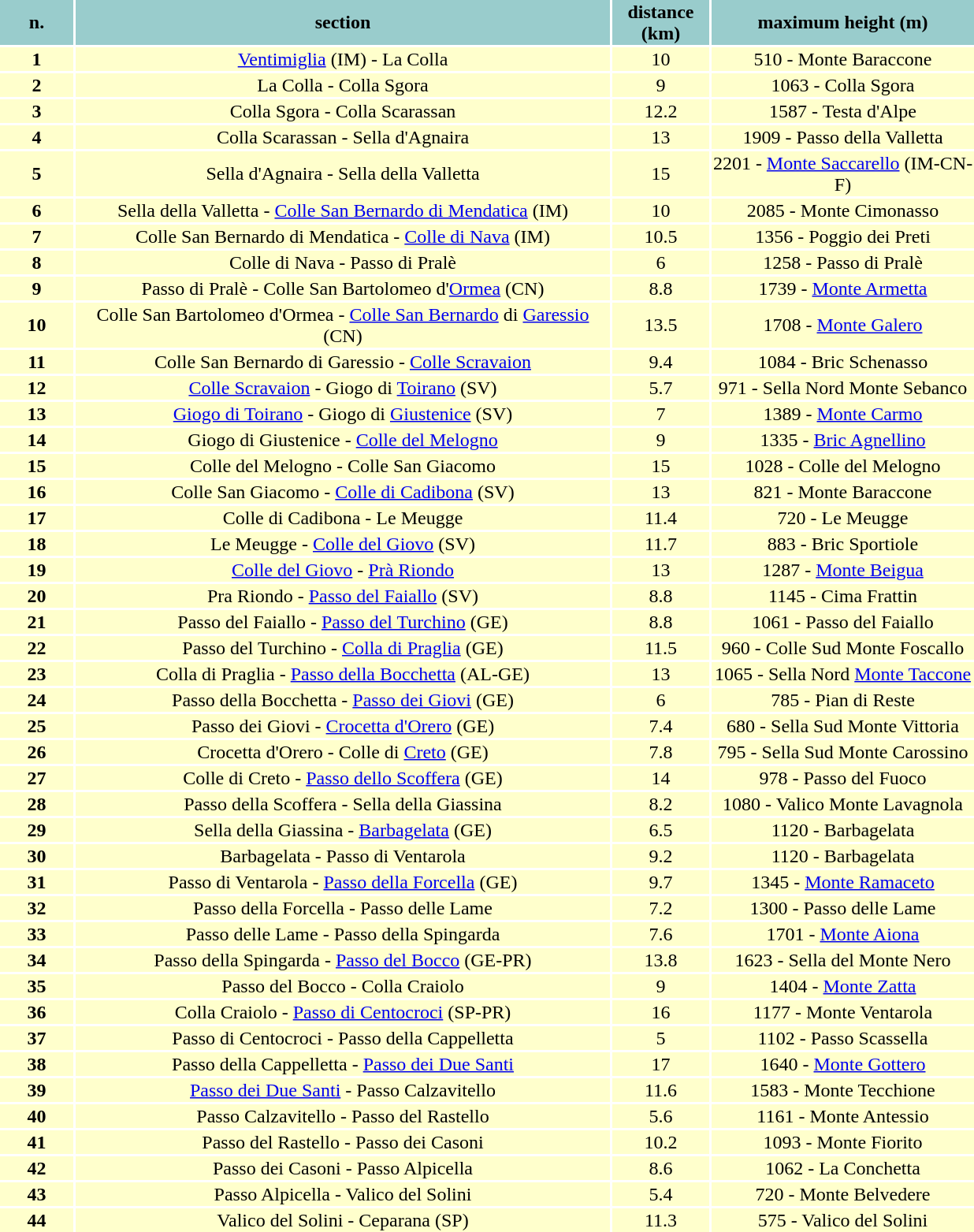<table align=center>
<tr>
<th style="background: #99CCCC; color:#000000;" width=60px>n.</th>
<th style="background: #99CCCC; color:#000000;" width=450px>section</th>
<th style="background: #99CCCC; color:#000000;" width=80px>distance (km)</th>
<th style="background: #99CCCC; color:#000000;" width=220px>maximum height (m)</th>
</tr>
<tr align=center>
<th style="background: #FFFFCC; color:#000000;">1</th>
<td style="background: #FFFFCC; color:#000000;"><a href='#'>Ventimiglia</a> (IM) - La Colla</td>
<td style="background: #FFFFCC; color:#000000;">10</td>
<td style="background: #FFFFCC; color:#000000;">510 - Monte Baraccone</td>
</tr>
<tr align=center>
<th style="background: #FFFFCC; color:#000000;">2</th>
<td style="background: #FFFFCC; color:#000000;">La Colla - Colla Sgora</td>
<td style="background: #FFFFCC; color:#000000;">9</td>
<td style="background: #FFFFCC; color:#000000;">1063 - Colla Sgora</td>
</tr>
<tr align=center>
<th style="background: #FFFFCC; color:#000000;">3</th>
<td style="background: #FFFFCC; color:#000000;">Colla Sgora - Colla Scarassan</td>
<td style="background: #FFFFCC; color:#000000;">12.2</td>
<td style="background: #FFFFCC; color:#000000;">1587 - Testa d'Alpe</td>
</tr>
<tr align=center>
<th style="background: #FFFFCC; color:#000000;">4</th>
<td style="background: #FFFFCC; color:#000000;">Colla Scarassan - Sella d'Agnaira</td>
<td style="background: #FFFFCC; color:#000000;">13</td>
<td style="background: #FFFFCC; color:#000000;">1909 - Passo della Valletta</td>
</tr>
<tr align=center>
<th style="background: #FFFFCC; color:#000000;">5</th>
<td style="background: #FFFFCC; color:#000000;">Sella d'Agnaira - Sella della Valletta</td>
<td style="background: #FFFFCC; color:#000000;">15</td>
<td style="background: #FFFFCC; color:#000000;">2201 - <a href='#'>Monte Saccarello</a> (IM-CN-F)</td>
</tr>
<tr align=center>
<th style="background: #FFFFCC; color:#000000;">6</th>
<td style="background: #FFFFCC; color:#000000;">Sella della Valletta - <a href='#'>Colle San Bernardo di Mendatica</a> (IM)</td>
<td style="background: #FFFFCC; color:#000000;">10</td>
<td style="background: #FFFFCC; color:#000000;">2085 - Monte Cimonasso</td>
</tr>
<tr align=center>
<th style="background: #FFFFCC; color:#000000;">7</th>
<td style="background: #FFFFCC; color:#000000;">Colle San Bernardo di Mendatica - <a href='#'>Colle di Nava</a> (IM)</td>
<td style="background: #FFFFCC; color:#000000;">10.5</td>
<td style="background: #FFFFCC; color:#000000;">1356 - Poggio dei Preti</td>
</tr>
<tr align=center>
<th style="background: #FFFFCC; color:#000000;">8</th>
<td style="background: #FFFFCC; color:#000000;">Colle di Nava - Passo di Pralè</td>
<td style="background: #FFFFCC; color:#000000;">6</td>
<td style="background: #FFFFCC; color:#000000;">1258 - Passo di Pralè</td>
</tr>
<tr align=center>
<th style="background: #FFFFCC; color:#000000;">9</th>
<td style="background: #FFFFCC; color:#000000;">Passo di Pralè - Colle San Bartolomeo d'<a href='#'>Ormea</a> (CN)</td>
<td style="background: #FFFFCC; color:#000000;">8.8</td>
<td style="background: #FFFFCC; color:#000000;">1739 - <a href='#'>Monte Armetta</a></td>
</tr>
<tr align=center>
<th style="background: #FFFFCC; color:#000000;">10</th>
<td style="background: #FFFFCC; color:#000000;">Colle San Bartolomeo d'Ormea - <a href='#'>Colle San Bernardo</a> di <a href='#'>Garessio</a> (CN)</td>
<td style="background: #FFFFCC; color:#000000;">13.5</td>
<td style="background: #FFFFCC; color:#000000;">1708 - <a href='#'>Monte Galero</a></td>
</tr>
<tr align=center>
<th style="background: #FFFFCC; color:#000000;">11</th>
<td style="background: #FFFFCC; color:#000000;">Colle San Bernardo di Garessio - <a href='#'>Colle Scravaion</a></td>
<td style="background: #FFFFCC; color:#000000;">9.4</td>
<td style="background: #FFFFCC; color:#000000;">1084 - Bric Schenasso</td>
</tr>
<tr align=center>
<th style="background: #FFFFCC; color:#000000;">12</th>
<td style="background: #FFFFCC; color:#000000;"><a href='#'>Colle Scravaion</a> - Giogo di <a href='#'>Toirano</a> (SV)</td>
<td style="background: #FFFFCC; color:#000000;">5.7</td>
<td style="background: #FFFFCC; color:#000000;">971 - Sella Nord Monte Sebanco</td>
</tr>
<tr align=center>
<th style="background: #FFFFCC; color:#000000;">13</th>
<td style="background: #FFFFCC; color:#000000;"><a href='#'>Giogo di Toirano</a> - Giogo di <a href='#'>Giustenice</a> (SV)</td>
<td style="background: #FFFFCC; color:#000000;">7</td>
<td style="background: #FFFFCC; color:#000000;">1389 - <a href='#'>Monte Carmo</a></td>
</tr>
<tr align=center>
<th style="background: #FFFFCC; color:#000000;">14</th>
<td style="background: #FFFFCC; color:#000000;">Giogo di Giustenice - <a href='#'>Colle del Melogno</a></td>
<td style="background: #FFFFCC; color:#000000;">9</td>
<td style="background: #FFFFCC; color:#000000;">1335 - <a href='#'>Bric Agnellino</a></td>
</tr>
<tr align=center>
<th style="background: #FFFFCC; color:#000000;">15</th>
<td style="background: #FFFFCC; color:#000000;">Colle del Melogno - Colle San Giacomo</td>
<td style="background: #FFFFCC; color:#000000;">15</td>
<td style="background: #FFFFCC; color:#000000;">1028 - Colle del Melogno</td>
</tr>
<tr align=center>
<th style="background: #FFFFCC; color:#000000;">16</th>
<td style="background: #FFFFCC; color:#000000;">Colle San Giacomo - <a href='#'>Colle di Cadibona</a> (SV)</td>
<td style="background: #FFFFCC; color:#000000;">13</td>
<td style="background: #FFFFCC; color:#000000;">821 - Monte Baraccone</td>
</tr>
<tr align=center>
<th style="background: #FFFFCC; color:#000000;">17</th>
<td style="background: #FFFFCC; color:#000000;">Colle di Cadibona - Le Meugge</td>
<td style="background: #FFFFCC; color:#000000;">11.4</td>
<td style="background: #FFFFCC; color:#000000;">720 - Le Meugge</td>
</tr>
<tr align=center>
<th style="background: #FFFFCC; color:#000000;">18</th>
<td style="background: #FFFFCC; color:#000000;">Le Meugge - <a href='#'>Colle del Giovo</a> (SV)</td>
<td style="background: #FFFFCC; color:#000000;">11.7</td>
<td style="background: #FFFFCC; color:#000000;">883 - Bric Sportiole</td>
</tr>
<tr align=center>
<th style="background: #FFFFCC; color:#000000;">19</th>
<td style="background: #FFFFCC; color:#000000;"><a href='#'>Colle del Giovo</a> - <a href='#'>Prà Riondo</a></td>
<td style="background: #FFFFCC; color:#000000;">13</td>
<td style="background: #FFFFCC; color:#000000;">1287 - <a href='#'>Monte Beigua</a></td>
</tr>
<tr align=center>
<th style="background: #FFFFCC; color:#000000;">20</th>
<td style="background: #FFFFCC; color:#000000;">Pra Riondo - <a href='#'>Passo del Faiallo</a> (SV)</td>
<td style="background: #FFFFCC; color:#000000;">8.8</td>
<td style="background: #FFFFCC; color:#000000;">1145 - Cima Frattin</td>
</tr>
<tr align=center>
<th style="background: #FFFFCC; color:#000000;">21</th>
<td style="background: #FFFFCC; color:#000000;">Passo del Faiallo - <a href='#'>Passo del Turchino</a> (GE)</td>
<td style="background: #FFFFCC; color:#000000;">8.8</td>
<td style="background: #FFFFCC; color:#000000;">1061 - Passo del Faiallo</td>
</tr>
<tr align=center>
<th style="background: #FFFFCC; color:#000000;">22</th>
<td style="background: #FFFFCC; color:#000000;">Passo del Turchino - <a href='#'>Colla di Praglia</a> (GE)</td>
<td style="background: #FFFFCC; color:#000000;">11.5</td>
<td style="background: #FFFFCC; color:#000000;">960 - Colle Sud Monte Foscallo</td>
</tr>
<tr align=center>
<th style="background: #FFFFCC; color:#000000;">23</th>
<td style="background: #FFFFCC; color:#000000;">Colla di Praglia - <a href='#'>Passo della Bocchetta</a> (AL-GE)</td>
<td style="background: #FFFFCC; color:#000000;">13</td>
<td style="background: #FFFFCC; color:#000000;">1065 - Sella Nord <a href='#'>Monte Taccone</a></td>
</tr>
<tr align=center>
<th style="background: #FFFFCC; color:#000000;">24</th>
<td style="background: #FFFFCC; color:#000000;">Passo della Bocchetta - <a href='#'>Passo dei Giovi</a> (GE)</td>
<td style="background: #FFFFCC; color:#000000;">6</td>
<td style="background: #FFFFCC; color:#000000;">785 - Pian di Reste</td>
</tr>
<tr align=center>
<th style="background: #FFFFCC; color:#000000;">25</th>
<td style="background: #FFFFCC; color:#000000;">Passo dei Giovi - <a href='#'>Crocetta d'Orero</a> (GE)</td>
<td style="background: #FFFFCC; color:#000000;">7.4</td>
<td style="background: #FFFFCC; color:#000000;">680 - Sella Sud Monte Vittoria</td>
</tr>
<tr align=center>
<th style="background: #FFFFCC; color:#000000;">26</th>
<td style="background: #FFFFCC; color:#000000;">Crocetta d'Orero - Colle di <a href='#'>Creto</a> (GE)</td>
<td style="background: #FFFFCC; color:#000000;">7.8</td>
<td style="background: #FFFFCC; color:#000000;">795 - Sella Sud Monte Carossino</td>
</tr>
<tr align=center>
<th style="background: #FFFFCC; color:#000000;">27</th>
<td style="background: #FFFFCC; color:#000000;">Colle di Creto - <a href='#'>Passo dello Scoffera</a> (GE)</td>
<td style="background: #FFFFCC; color:#000000;">14</td>
<td style="background: #FFFFCC; color:#000000;">978 - Passo del Fuoco</td>
</tr>
<tr align=center>
<th style="background: #FFFFCC; color:#000000;">28</th>
<td style="background: #FFFFCC; color:#000000;">Passo della Scoffera - Sella della Giassina</td>
<td style="background: #FFFFCC; color:#000000;">8.2</td>
<td style="background: #FFFFCC; color:#000000;">1080 - Valico Monte Lavagnola</td>
</tr>
<tr align=center>
<th style="background: #FFFFCC; color:#000000;">29</th>
<td style="background: #FFFFCC; color:#000000;">Sella della Giassina - <a href='#'>Barbagelata</a> (GE)</td>
<td style="background: #FFFFCC; color:#000000;">6.5</td>
<td style="background: #FFFFCC; color:#000000;">1120 - Barbagelata</td>
</tr>
<tr align=center>
<th style="background: #FFFFCC; color:#000000;">30</th>
<td style="background: #FFFFCC; color:#000000;">Barbagelata - Passo di Ventarola</td>
<td style="background: #FFFFCC; color:#000000;">9.2</td>
<td style="background: #FFFFCC; color:#000000;">1120 - Barbagelata</td>
</tr>
<tr align=center>
<th style="background: #FFFFCC; color:#000000;">31</th>
<td style="background: #FFFFCC; color:#000000;">Passo di Ventarola - <a href='#'>Passo della Forcella</a> (GE)</td>
<td style="background: #FFFFCC; color:#000000;">9.7</td>
<td style="background: #FFFFCC; color:#000000;">1345 - <a href='#'>Monte Ramaceto</a></td>
</tr>
<tr align=center>
<th style="background: #FFFFCC; color:#000000;">32</th>
<td style="background: #FFFFCC; color:#000000;">Passo della Forcella - Passo delle Lame</td>
<td style="background: #FFFFCC; color:#000000;">7.2</td>
<td style="background: #FFFFCC; color:#000000;">1300 - Passo delle Lame</td>
</tr>
<tr align=center>
<th style="background: #FFFFCC; color:#000000;">33</th>
<td style="background: #FFFFCC; color:#000000;">Passo delle Lame - Passo della Spingarda</td>
<td style="background: #FFFFCC; color:#000000;">7.6</td>
<td style="background: #FFFFCC; color:#000000;">1701 - <a href='#'>Monte Aiona</a></td>
</tr>
<tr align=center>
<th style="background: #FFFFCC; color:#000000;">34</th>
<td style="background: #FFFFCC; color:#000000;">Passo della Spingarda - <a href='#'>Passo del Bocco</a> (GE-PR)</td>
<td style="background: #FFFFCC; color:#000000;">13.8</td>
<td style="background: #FFFFCC; color:#000000;">1623 - Sella del Monte Nero</td>
</tr>
<tr align=center>
<th style="background: #FFFFCC; color:#000000;">35</th>
<td style="background: #FFFFCC; color:#000000;">Passo del Bocco - Colla Craiolo</td>
<td style="background: #FFFFCC; color:#000000;">9</td>
<td style="background: #FFFFCC; color:#000000;">1404 - <a href='#'>Monte Zatta</a></td>
</tr>
<tr align=center>
<th style="background: #FFFFCC; color:#000000;">36</th>
<td style="background: #FFFFCC; color:#000000;">Colla Craiolo - <a href='#'>Passo di Centocroci</a> (SP-PR)</td>
<td style="background: #FFFFCC; color:#000000;">16</td>
<td style="background: #FFFFCC; color:#000000;">1177 - Monte Ventarola</td>
</tr>
<tr align=center>
<th style="background: #FFFFCC; color:#000000;">37</th>
<td style="background: #FFFFCC; color:#000000;">Passo di Centocroci - Passo della Cappelletta</td>
<td style="background: #FFFFCC; color:#000000;">5</td>
<td style="background: #FFFFCC; color:#000000;">1102 - Passo Scassella</td>
</tr>
<tr align=center>
<th style="background: #FFFFCC; color:#000000;">38</th>
<td style="background: #FFFFCC; color:#000000;">Passo della Cappelletta - <a href='#'>Passo dei Due Santi</a></td>
<td style="background: #FFFFCC; color:#000000;">17</td>
<td style="background: #FFFFCC; color:#000000;">1640 - <a href='#'>Monte Gottero</a></td>
</tr>
<tr align=center>
<th style="background: #FFFFCC; color:#000000;">39</th>
<td style="background: #FFFFCC; color:#000000;"><a href='#'>Passo dei Due Santi</a> - Passo Calzavitello</td>
<td style="background: #FFFFCC; color:#000000;">11.6</td>
<td style="background: #FFFFCC; color:#000000;">1583 - Monte Tecchione</td>
</tr>
<tr align=center>
<th style="background: #FFFFCC; color:#000000;">40</th>
<td style="background: #FFFFCC; color:#000000;">Passo Calzavitello - Passo del Rastello</td>
<td style="background: #FFFFCC; color:#000000;">5.6</td>
<td style="background: #FFFFCC; color:#000000;">1161 - Monte Antessio</td>
</tr>
<tr align=center>
<th style="background: #FFFFCC; color:#000000;">41</th>
<td style="background: #FFFFCC; color:#000000;">Passo del Rastello - Passo dei Casoni</td>
<td style="background: #FFFFCC; color:#000000;">10.2</td>
<td style="background: #FFFFCC; color:#000000;">1093 - Monte Fiorito</td>
</tr>
<tr align=center>
<th style="background: #FFFFCC; color:#000000;">42</th>
<td style="background: #FFFFCC; color:#000000;">Passo dei Casoni - Passo Alpicella</td>
<td style="background: #FFFFCC; color:#000000;">8.6</td>
<td style="background: #FFFFCC; color:#000000;">1062 - La Conchetta</td>
</tr>
<tr align=center>
<th style="background: #FFFFCC; color:#000000;">43</th>
<td style="background: #FFFFCC; color:#000000;">Passo Alpicella - Valico del Solini</td>
<td style="background: #FFFFCC; color:#000000;">5.4</td>
<td style="background: #FFFFCC; color:#000000;">720 - Monte Belvedere</td>
</tr>
<tr align=center>
<th style="background: #FFFFCC; color:#000000;">44</th>
<td style="background: #FFFFCC; color:#000000;">Valico del Solini - Ceparana (SP)</td>
<td style="background: #FFFFCC; color:#000000;">11.3</td>
<td style="background: #FFFFCC; color:#000000;">575 - Valico del Solini</td>
</tr>
</table>
